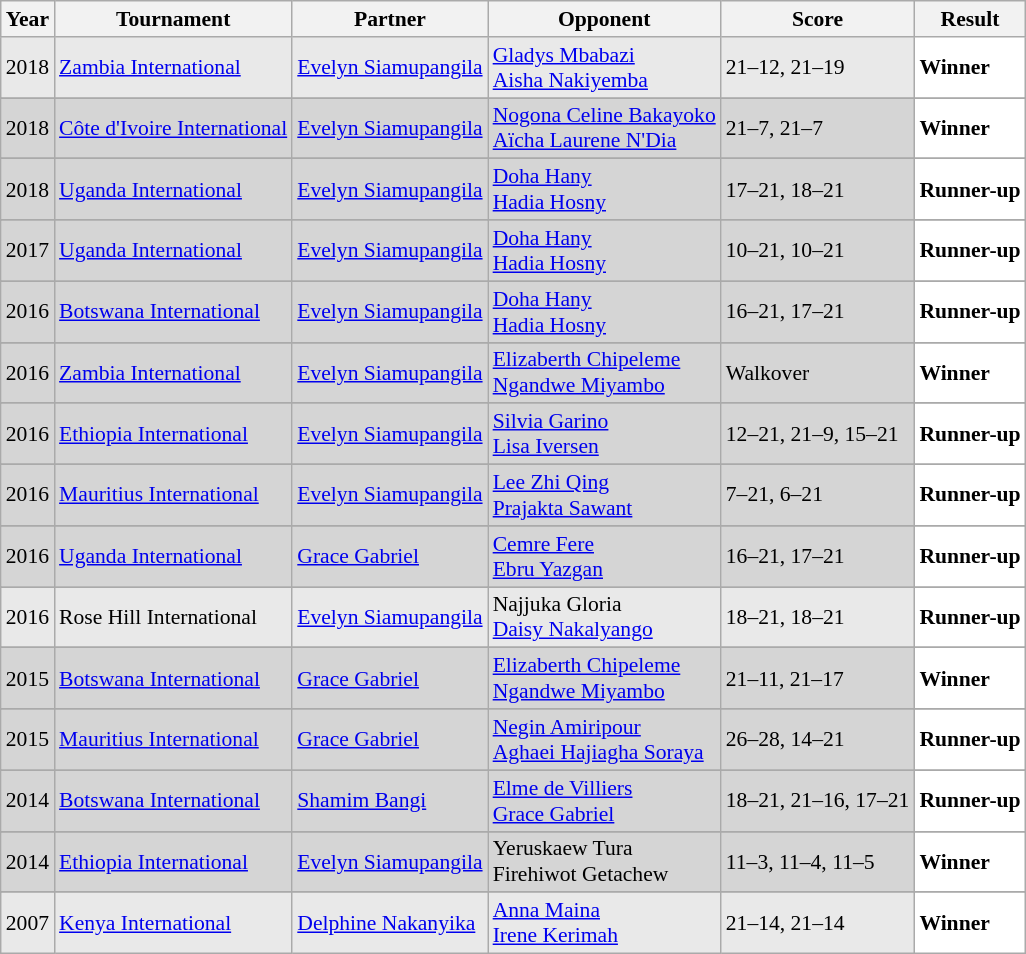<table class="sortable wikitable" style="font-size: 90%;">
<tr>
<th>Year</th>
<th>Tournament</th>
<th>Partner</th>
<th>Opponent</th>
<th>Score</th>
<th>Result</th>
</tr>
<tr style="background:#E9E9E9">
<td align="center">2018</td>
<td align="left"><a href='#'>Zambia International</a></td>
<td align="left"> <a href='#'>Evelyn Siamupangila</a></td>
<td align="left"> <a href='#'>Gladys Mbabazi</a> <br>  <a href='#'>Aisha Nakiyemba</a></td>
<td align="left">21–12, 21–19</td>
<td style="text-align:left; background:white"> <strong>Winner</strong></td>
</tr>
<tr>
</tr>
<tr style="background:#D5D5D5">
<td align="center">2018</td>
<td align="left"><a href='#'>Côte d'Ivoire International</a></td>
<td align="left"> <a href='#'>Evelyn Siamupangila</a></td>
<td align="left"> <a href='#'>Nogona Celine Bakayoko</a> <br>  <a href='#'>Aïcha Laurene N'Dia</a></td>
<td align="left">21–7, 21–7</td>
<td style="text-align:left; background:white"> <strong>Winner</strong></td>
</tr>
<tr>
</tr>
<tr style="background:#D5D5D5">
<td align="center">2018</td>
<td align="left"><a href='#'>Uganda International</a></td>
<td align="left"> <a href='#'>Evelyn Siamupangila</a></td>
<td align="left"> <a href='#'>Doha Hany</a> <br>  <a href='#'>Hadia Hosny</a></td>
<td align="left">17–21, 18–21</td>
<td style="text-align:left; background:white"> <strong>Runner-up</strong></td>
</tr>
<tr>
</tr>
<tr style="background:#D5D5D5">
<td align="center">2017</td>
<td align="left"><a href='#'>Uganda International</a></td>
<td align="left"> <a href='#'>Evelyn Siamupangila</a></td>
<td align="left"> <a href='#'>Doha Hany</a> <br>  <a href='#'>Hadia Hosny</a></td>
<td align="left">10–21, 10–21</td>
<td style="text-align:left; background:white"> <strong>Runner-up</strong></td>
</tr>
<tr>
</tr>
<tr style="background:#D5D5D5">
<td align="center">2016</td>
<td align="left"><a href='#'>Botswana International</a></td>
<td align="left"> <a href='#'>Evelyn Siamupangila</a></td>
<td align="left"> <a href='#'>Doha Hany</a> <br>  <a href='#'>Hadia Hosny</a></td>
<td align="left">16–21, 17–21</td>
<td style="text-align:left; background:white"> <strong>Runner-up</strong></td>
</tr>
<tr>
</tr>
<tr style="background:#D5D5D5">
<td align="center">2016</td>
<td align="left"><a href='#'>Zambia International</a></td>
<td align="left"> <a href='#'>Evelyn Siamupangila</a></td>
<td align="left"> <a href='#'>Elizaberth Chipeleme</a> <br>  <a href='#'>Ngandwe Miyambo</a></td>
<td align="left">Walkover</td>
<td style="text-align:left; background:white"> <strong>Winner</strong></td>
</tr>
<tr>
</tr>
<tr style="background:#D5D5D5">
<td align="center">2016</td>
<td align="left"><a href='#'>Ethiopia International</a></td>
<td align="left"> <a href='#'>Evelyn Siamupangila</a></td>
<td align="left"> <a href='#'>Silvia Garino</a> <br>  <a href='#'>Lisa Iversen</a></td>
<td align="left">12–21, 21–9, 15–21</td>
<td style="text-align:left; background:white"> <strong>Runner-up</strong></td>
</tr>
<tr>
</tr>
<tr style="background:#D5D5D5">
<td align="center">2016</td>
<td align="left"><a href='#'>Mauritius International</a></td>
<td align="left"> <a href='#'>Evelyn Siamupangila</a></td>
<td align="left"> <a href='#'>Lee Zhi Qing</a> <br>  <a href='#'>Prajakta Sawant</a></td>
<td align="left">7–21, 6–21</td>
<td style="text-align:left; background:white"> <strong>Runner-up</strong></td>
</tr>
<tr>
</tr>
<tr style="background:#D5D5D5">
<td align="center">2016</td>
<td align="left"><a href='#'>Uganda International</a></td>
<td align="left"> <a href='#'>Grace Gabriel</a></td>
<td align="left"> <a href='#'>Cemre Fere</a> <br>  <a href='#'>Ebru Yazgan</a></td>
<td align="left">16–21, 17–21</td>
<td style="text-align:left; background:white"> <strong>Runner-up</strong></td>
</tr>
<tr>
</tr>
<tr style="background:#E9E9E9">
<td align="center">2016</td>
<td align="left">Rose Hill International</td>
<td align="left"> <a href='#'>Evelyn Siamupangila</a></td>
<td align="left"> Najjuka Gloria <br>  <a href='#'>Daisy Nakalyango</a></td>
<td align="left">18–21, 18–21</td>
<td style="text-align:left; background:white"> <strong>Runner-up</strong></td>
</tr>
<tr>
</tr>
<tr style="background:#D5D5D5">
<td align="center">2015</td>
<td align="left"><a href='#'>Botswana International</a></td>
<td align="left"> <a href='#'>Grace Gabriel</a></td>
<td align="left"> <a href='#'>Elizaberth Chipeleme</a> <br>  <a href='#'>Ngandwe Miyambo</a></td>
<td align="left">21–11, 21–17</td>
<td style="text-align:left; background:white"> <strong>Winner</strong></td>
</tr>
<tr>
</tr>
<tr style="background:#D5D5D5">
<td align="center">2015</td>
<td align="left"><a href='#'>Mauritius International</a></td>
<td align="left"> <a href='#'>Grace Gabriel</a></td>
<td align="left"> <a href='#'>Negin Amiripour</a> <br>  <a href='#'>Aghaei Hajiagha Soraya</a></td>
<td align="left">26–28, 14–21</td>
<td style="text-align:left; background:white"> <strong>Runner-up</strong></td>
</tr>
<tr>
</tr>
<tr style="background:#D5D5D5">
<td align="center">2014</td>
<td align="left"><a href='#'>Botswana International</a></td>
<td align="left"> <a href='#'>Shamim Bangi</a></td>
<td align="left"> <a href='#'>Elme de Villiers</a> <br>  <a href='#'>Grace Gabriel</a></td>
<td align="left">18–21, 21–16, 17–21</td>
<td style="text-align:left; background:white"> <strong>Runner-up</strong></td>
</tr>
<tr>
</tr>
<tr style="background:#D5D5D5">
<td align="center">2014</td>
<td align="left"><a href='#'>Ethiopia International</a></td>
<td align="left"> <a href='#'>Evelyn Siamupangila</a></td>
<td align="left"> Yeruskaew Tura <br>  Firehiwot Getachew</td>
<td align="left">11–3, 11–4, 11–5</td>
<td style="text-align:left; background:white"> <strong>Winner</strong></td>
</tr>
<tr>
</tr>
<tr style="background:#E9E9E9">
<td align="center">2007</td>
<td align="left"><a href='#'>Kenya International</a></td>
<td align="left"> <a href='#'>Delphine Nakanyika</a></td>
<td align="left"> <a href='#'>Anna Maina</a> <br>  <a href='#'>Irene Kerimah</a></td>
<td align="left">21–14, 21–14</td>
<td style="text-align:left; background:white"> <strong>Winner</strong></td>
</tr>
</table>
